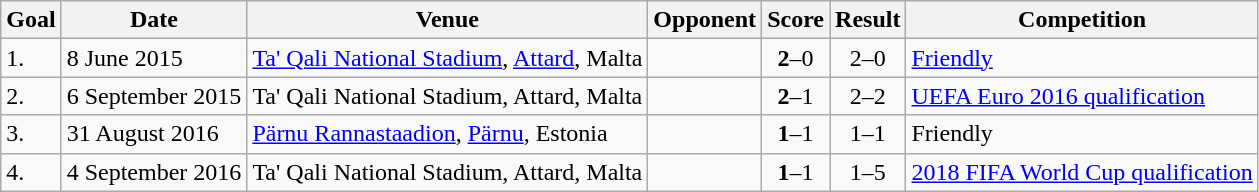<table class="wikitable plainrowheaders sortable">
<tr>
<th>Goal</th>
<th>Date</th>
<th>Venue</th>
<th>Opponent</th>
<th>Score</th>
<th>Result</th>
<th>Competition</th>
</tr>
<tr>
<td>1.</td>
<td>8 June 2015</td>
<td><a href='#'>Ta' Qali National Stadium</a>, <a href='#'>Attard</a>, Malta</td>
<td></td>
<td align=center><strong>2</strong>–0</td>
<td align=center>2–0</td>
<td><a href='#'>Friendly</a></td>
</tr>
<tr>
<td>2.</td>
<td>6 September 2015</td>
<td>Ta' Qali National Stadium, Attard, Malta</td>
<td></td>
<td align=center><strong>2</strong>–1</td>
<td align=center>2–2</td>
<td><a href='#'>UEFA Euro 2016 qualification</a></td>
</tr>
<tr>
<td>3.</td>
<td>31 August 2016</td>
<td><a href='#'>Pärnu Rannastaadion</a>, <a href='#'>Pärnu</a>, Estonia</td>
<td></td>
<td align=center><strong>1</strong>–1</td>
<td align=center>1–1</td>
<td>Friendly</td>
</tr>
<tr>
<td>4.</td>
<td>4 September 2016</td>
<td>Ta' Qali National Stadium, Attard, Malta</td>
<td></td>
<td align=center><strong>1</strong>–1</td>
<td align=center>1–5</td>
<td><a href='#'>2018 FIFA World Cup qualification</a></td>
</tr>
</table>
